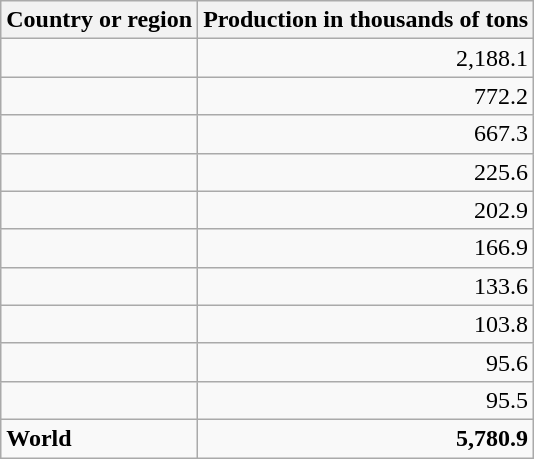<table class="sortable wikitable" style="vertical-align:top;">
<tr>
<th>Country or region</th>
<th>Production in thousands of tons</th>
</tr>
<tr>
<td></td>
<td style="text-align:right;">2,188.1</td>
</tr>
<tr>
<td></td>
<td style="text-align:right;">772.2</td>
</tr>
<tr>
<td></td>
<td style="text-align:right;">667.3</td>
</tr>
<tr>
<td></td>
<td style="text-align:right;">225.6</td>
</tr>
<tr>
<td></td>
<td style="text-align:right;">202.9</td>
</tr>
<tr>
<td></td>
<td style="text-align:right;">166.9</td>
</tr>
<tr>
<td></td>
<td style="text-align:right;">133.6</td>
</tr>
<tr>
<td></td>
<td style="text-align:right;">103.8</td>
</tr>
<tr>
<td></td>
<td style="text-align:right;">95.6</td>
</tr>
<tr>
<td></td>
<td style="text-align:right;">95.5</td>
</tr>
<tr>
<td><strong>World</strong></td>
<td style="text-align:right;"><strong>5,780.9</strong></td>
</tr>
</table>
